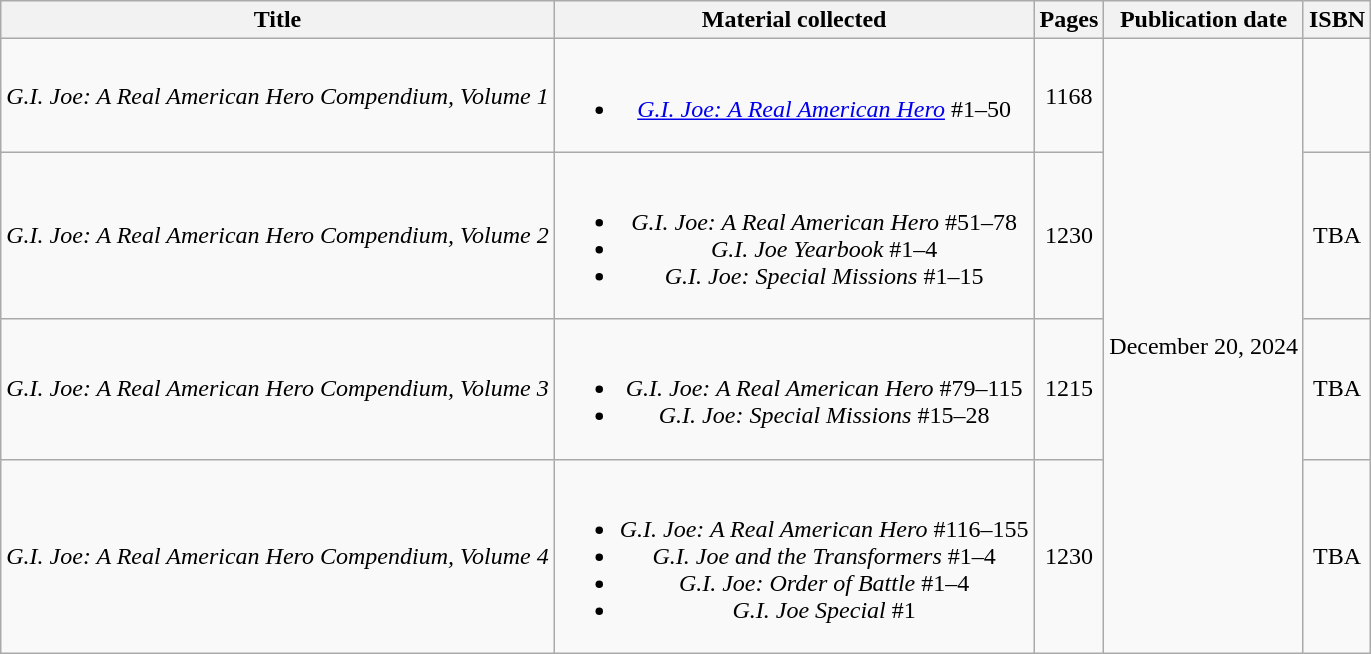<table class="wikitable" style="text-align: center;">
<tr>
<th>Title</th>
<th>Material collected</th>
<th>Pages</th>
<th><strong>Publication date</strong></th>
<th>ISBN</th>
</tr>
<tr>
<td align="left"><em>G.I. Joe: A Real American Hero Compendium, Volume 1</em></td>
<td><br><ul><li><em><a href='#'>G.I. Joe: A Real American Hero</a></em> #1–50</li></ul></td>
<td>1168</td>
<td rowspan="4">December 20, 2024</td>
<td></td>
</tr>
<tr>
<td align="left"><em>G.I. Joe: A Real American Hero Compendium, Volume 2</em></td>
<td><br><ul><li><em>G.I. Joe: A Real American Hero</em> #51–78</li><li><em>G.I. Joe Yearbook</em> #1–4</li><li><em>G.I. Joe: Special Missions</em> #1–15</li></ul></td>
<td>1230</td>
<td>TBA</td>
</tr>
<tr>
<td align="left"><em>G.I. Joe: A Real American Hero Compendium, Volume 3</em></td>
<td><br><ul><li><em>G.I. Joe: A Real American Hero</em> #79–115</li><li><em>G.I. Joe: Special Missions</em> #15–28</li></ul></td>
<td>1215</td>
<td>TBA</td>
</tr>
<tr>
<td align="left"><em>G.I. Joe: A Real American Hero Compendium, Volume 4</em></td>
<td><br><ul><li><em>G.I. Joe: A Real American Hero</em> #116–155</li><li><em>G.I. Joe and the Transformers</em> #1–4</li><li><em>G.I. Joe: Order of Battle</em> #1–4</li><li><em>G.I. Joe Special</em> #1</li></ul></td>
<td>1230</td>
<td>TBA</td>
</tr>
</table>
